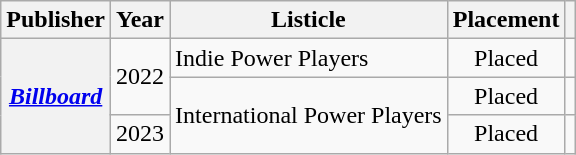<table class="wikitable plainrowheaders sortable" style="text-align:center">
<tr>
<th scope="col">Publisher</th>
<th scope="col">Year</th>
<th scope="col">Listicle</th>
<th scope="col">Placement</th>
<th scope="col" class="unsortable"></th>
</tr>
<tr>
<th scope="row" rowspan="3"><em><a href='#'>Billboard</a></em></th>
<td rowspan="2">2022</td>
<td style="text-align:left">Indie Power Players</td>
<td>Placed</td>
<td></td>
</tr>
<tr>
<td style="text-align:left" rowspan="2">International Power Players</td>
<td>Placed</td>
<td></td>
</tr>
<tr>
<td>2023</td>
<td>Placed</td>
<td></td>
</tr>
</table>
